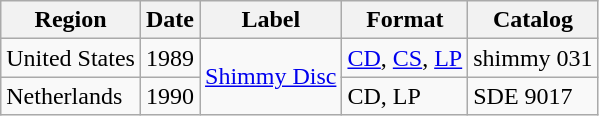<table class="wikitable">
<tr>
<th>Region</th>
<th>Date</th>
<th>Label</th>
<th>Format</th>
<th>Catalog</th>
</tr>
<tr>
<td>United States</td>
<td>1989</td>
<td rowspan="2"><a href='#'>Shimmy Disc</a></td>
<td><a href='#'>CD</a>, <a href='#'>CS</a>, <a href='#'>LP</a></td>
<td>shimmy 031</td>
</tr>
<tr>
<td>Netherlands</td>
<td>1990</td>
<td>CD, LP</td>
<td>SDE 9017</td>
</tr>
</table>
